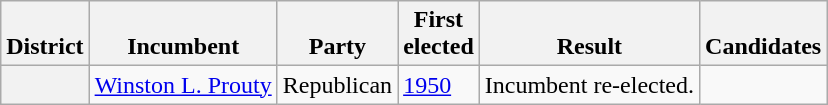<table class=wikitable>
<tr valign=bottom>
<th>District</th>
<th>Incumbent</th>
<th>Party</th>
<th>First<br>elected</th>
<th>Result</th>
<th>Candidates</th>
</tr>
<tr>
<th></th>
<td><a href='#'>Winston L. Prouty</a></td>
<td>Republican</td>
<td><a href='#'>1950</a></td>
<td>Incumbent re-elected.</td>
<td nowrap></td>
</tr>
</table>
